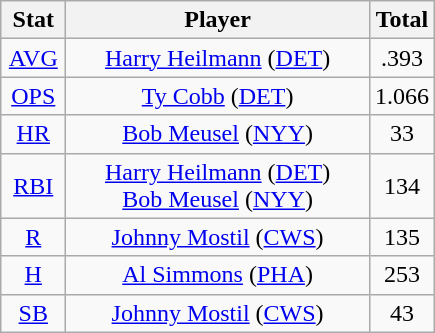<table class="wikitable" style="text-align:center;">
<tr>
<th style="width:15%;">Stat</th>
<th>Player</th>
<th style="width:15%;">Total</th>
</tr>
<tr>
<td><a href='#'>AVG</a></td>
<td><a href='#'>Harry Heilmann</a> (<a href='#'>DET</a>)</td>
<td>.393</td>
</tr>
<tr>
<td><a href='#'>OPS</a></td>
<td><a href='#'>Ty Cobb</a> (<a href='#'>DET</a>)</td>
<td>1.066</td>
</tr>
<tr>
<td><a href='#'>HR</a></td>
<td><a href='#'>Bob Meusel</a> (<a href='#'>NYY</a>)</td>
<td>33</td>
</tr>
<tr>
<td><a href='#'>RBI</a></td>
<td><a href='#'>Harry Heilmann</a> (<a href='#'>DET</a>)<br><a href='#'>Bob Meusel</a> (<a href='#'>NYY</a>)</td>
<td>134</td>
</tr>
<tr>
<td><a href='#'>R</a></td>
<td><a href='#'>Johnny Mostil</a> (<a href='#'>CWS</a>)</td>
<td>135</td>
</tr>
<tr>
<td><a href='#'>H</a></td>
<td><a href='#'>Al Simmons</a> (<a href='#'>PHA</a>)</td>
<td>253</td>
</tr>
<tr>
<td><a href='#'>SB</a></td>
<td><a href='#'>Johnny Mostil</a> (<a href='#'>CWS</a>)</td>
<td>43</td>
</tr>
</table>
